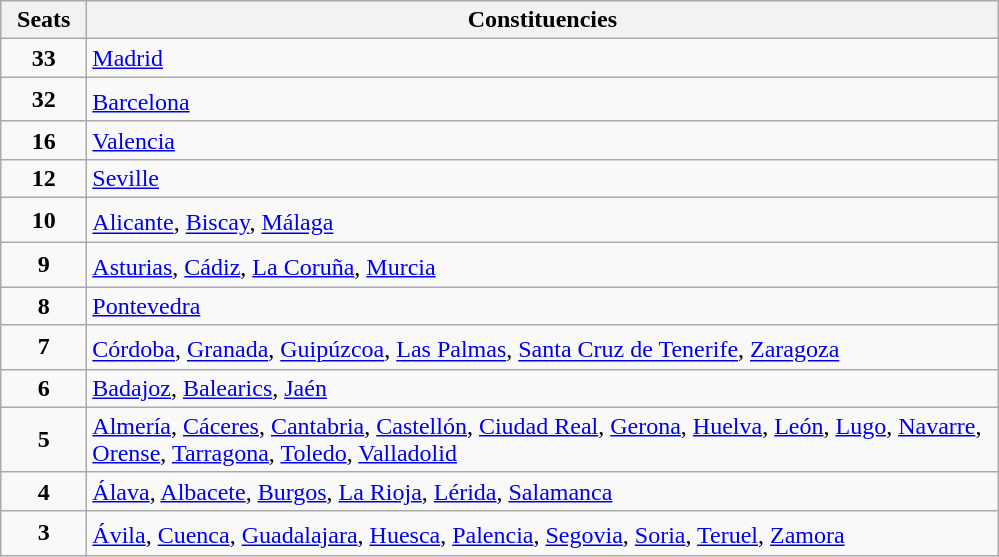<table class="wikitable" style="text-align:left;">
<tr>
<th width="50">Seats</th>
<th width="600">Constituencies</th>
</tr>
<tr>
<td align="center"><strong>33</strong></td>
<td><a href='#'>Madrid</a></td>
</tr>
<tr>
<td align="center"><strong>32</strong></td>
<td><a href='#'>Barcelona</a><sup></sup></td>
</tr>
<tr>
<td align="center"><strong>16</strong></td>
<td><a href='#'>Valencia</a></td>
</tr>
<tr>
<td align="center"><strong>12</strong></td>
<td><a href='#'>Seville</a></td>
</tr>
<tr>
<td align="center"><strong>10</strong></td>
<td><a href='#'>Alicante</a>, <a href='#'>Biscay</a>, <a href='#'>Málaga</a><sup></sup></td>
</tr>
<tr>
<td align="center"><strong>9</strong></td>
<td><a href='#'>Asturias</a>, <a href='#'>Cádiz</a>, <a href='#'>La Coruña</a>, <a href='#'>Murcia</a><sup></sup></td>
</tr>
<tr>
<td align="center"><strong>8</strong></td>
<td><a href='#'>Pontevedra</a></td>
</tr>
<tr>
<td align="center"><strong>7</strong></td>
<td><a href='#'>Córdoba</a>, <a href='#'>Granada</a>, <a href='#'>Guipúzcoa</a>, <a href='#'>Las Palmas</a>, <a href='#'>Santa Cruz de Tenerife</a><sup></sup>, <a href='#'>Zaragoza</a><sup></sup></td>
</tr>
<tr>
<td align="center"><strong>6</strong></td>
<td><a href='#'>Badajoz</a>, <a href='#'>Balearics</a>, <a href='#'>Jaén</a></td>
</tr>
<tr>
<td align="center"><strong>5</strong></td>
<td><a href='#'>Almería</a>, <a href='#'>Cáceres</a>, <a href='#'>Cantabria</a>, <a href='#'>Castellón</a>, <a href='#'>Ciudad Real</a>, <a href='#'>Gerona</a>, <a href='#'>Huelva</a>, <a href='#'>León</a>, <a href='#'>Lugo</a>, <a href='#'>Navarre</a>, <a href='#'>Orense</a>, <a href='#'>Tarragona</a>, <a href='#'>Toledo</a>, <a href='#'>Valladolid</a></td>
</tr>
<tr>
<td align="center"><strong>4</strong></td>
<td><a href='#'>Álava</a>, <a href='#'>Albacete</a>, <a href='#'>Burgos</a>, <a href='#'>La Rioja</a>, <a href='#'>Lérida</a>, <a href='#'>Salamanca</a></td>
</tr>
<tr>
<td align="center"><strong>3</strong></td>
<td><a href='#'>Ávila</a>, <a href='#'>Cuenca</a>, <a href='#'>Guadalajara</a>, <a href='#'>Huesca</a>, <a href='#'>Palencia</a>, <a href='#'>Segovia</a>, <a href='#'>Soria</a>, <a href='#'>Teruel</a>, <a href='#'>Zamora</a><sup></sup></td>
</tr>
</table>
